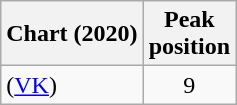<table class="wikitable sortable plainrowheaders">
<tr>
<th>Chart (2020)</th>
<th>Peak<br>position</th>
</tr>
<tr>
<td> (<a href='#'>VK</a>)</td>
<td style="text-align:center">9</td>
</tr>
</table>
